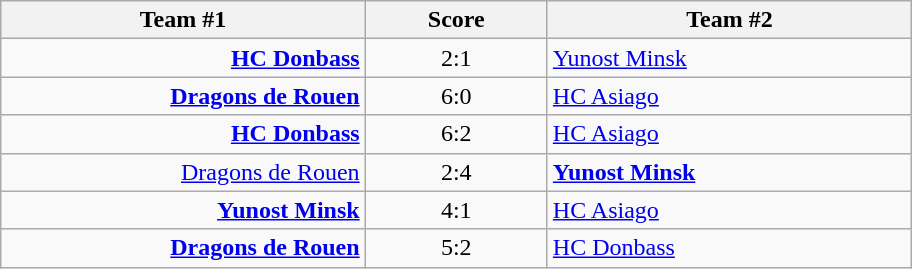<table class="wikitable" style="text-align: center;">
<tr>
<th width=22%>Team #1</th>
<th width=11%>Score</th>
<th width=22%>Team #2</th>
</tr>
<tr>
<td style="text-align: right;"><strong><a href='#'>HC Donbass</a></strong> </td>
<td>2:1</td>
<td style="text-align: left;"> <a href='#'>Yunost Minsk</a></td>
</tr>
<tr>
<td style="text-align: right;"><strong><a href='#'>Dragons de Rouen</a></strong> </td>
<td>6:0</td>
<td style="text-align: left;"> <a href='#'>HC Asiago</a></td>
</tr>
<tr>
<td style="text-align: right;"><strong><a href='#'>HC Donbass</a></strong> </td>
<td>6:2</td>
<td style="text-align: left;"> <a href='#'>HC Asiago</a></td>
</tr>
<tr>
<td style="text-align: right;"><a href='#'>Dragons de Rouen</a> </td>
<td>2:4</td>
<td style="text-align: left;"> <strong><a href='#'>Yunost Minsk</a></strong></td>
</tr>
<tr>
<td style="text-align: right;"><strong><a href='#'>Yunost Minsk</a></strong> </td>
<td>4:1</td>
<td style="text-align: left;"> <a href='#'>HC Asiago</a></td>
</tr>
<tr>
<td style="text-align: right;"><strong><a href='#'>Dragons de Rouen</a></strong> </td>
<td>5:2</td>
<td style="text-align: left;"> <a href='#'>HC Donbass</a></td>
</tr>
</table>
